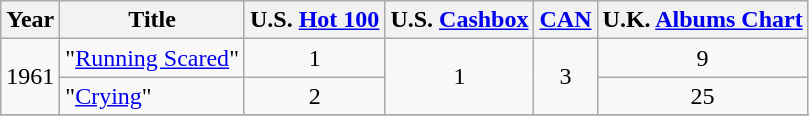<table class="wikitable">
<tr>
<th>Year</th>
<th>Title</th>
<th>U.S. <a href='#'>Hot 100</a></th>
<th>U.S. <a href='#'>Cashbox</a><br><em></em></th>
<th><a href='#'>CAN</a><br></th>
<th>U.K. <a href='#'>Albums Chart</a><br></th>
</tr>
<tr>
<td rowspan="2">1961</td>
<td>"<a href='#'>Running Scared</a>"</td>
<td align="center">1</td>
<td rowspan="2" align="center">1</td>
<td rowspan="2" align="center">3</td>
<td align="center">9</td>
</tr>
<tr>
<td>"<a href='#'>Crying</a>"</td>
<td align="center">2</td>
<td align="center">25</td>
</tr>
<tr>
</tr>
</table>
